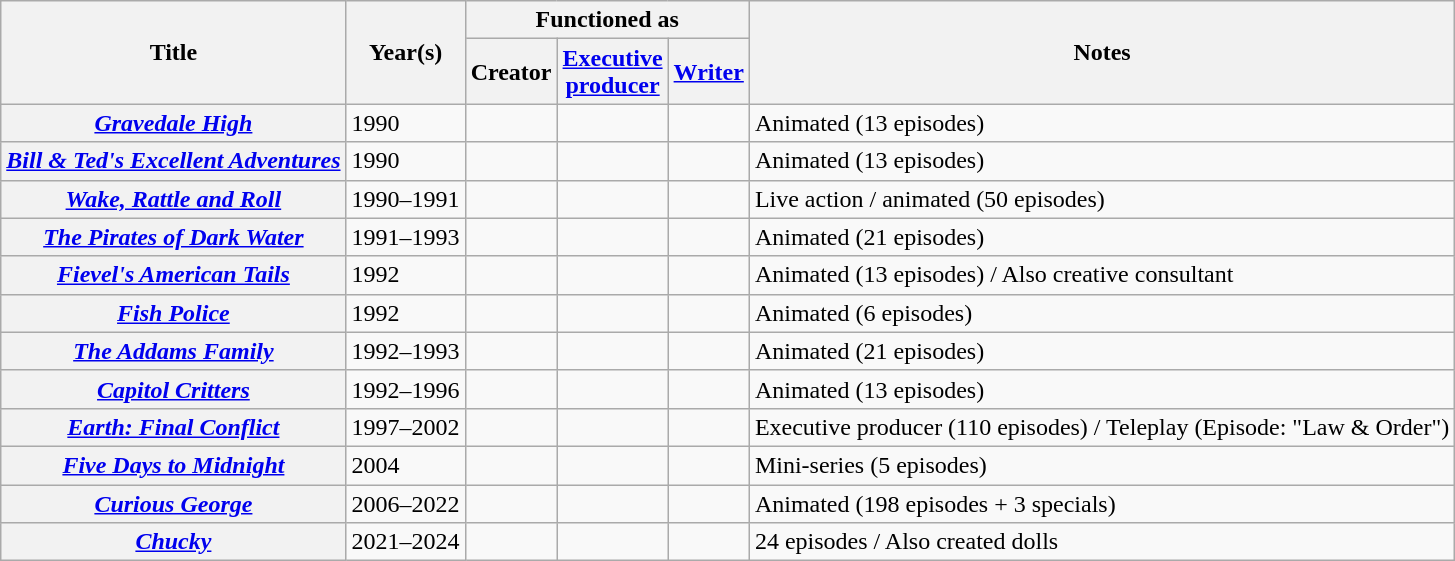<table class="wikitable plainrowheaders sortable">
<tr>
<th rowspan="2">Title</th>
<th rowspan="2">Year(s)</th>
<th colspan="3">Functioned as</th>
<th rowspan="2">Notes</th>
</tr>
<tr>
<th>Creator</th>
<th><a href='#'>Executive<br>producer</a></th>
<th><a href='#'>Writer</a></th>
</tr>
<tr>
<th scope="row"><em><a href='#'>Gravedale High</a></em></th>
<td>1990</td>
<td></td>
<td></td>
<td></td>
<td>Animated (13 episodes)</td>
</tr>
<tr>
<th scope="row"><em><a href='#'>Bill & Ted's Excellent Adventures</a></em></th>
<td>1990</td>
<td></td>
<td></td>
<td></td>
<td>Animated (13 episodes)</td>
</tr>
<tr>
<th scope="row"><em><a href='#'>Wake, Rattle and Roll</a></em></th>
<td>1990–1991</td>
<td></td>
<td></td>
<td></td>
<td>Live action / animated (50 episodes)</td>
</tr>
<tr>
<th scope="row"><em><a href='#'>The Pirates of Dark Water</a></em></th>
<td>1991–1993</td>
<td></td>
<td></td>
<td></td>
<td>Animated (21 episodes)</td>
</tr>
<tr>
<th scope="row"><em><a href='#'>Fievel's American Tails</a></em></th>
<td>1992</td>
<td></td>
<td></td>
<td></td>
<td>Animated (13 episodes) / Also creative consultant</td>
</tr>
<tr>
<th scope="row"><em><a href='#'>Fish Police</a></em></th>
<td>1992</td>
<td></td>
<td></td>
<td></td>
<td>Animated (6 episodes)</td>
</tr>
<tr>
<th scope="row"><em><a href='#'>The Addams Family</a></em></th>
<td>1992–1993</td>
<td></td>
<td></td>
<td></td>
<td>Animated (21 episodes)</td>
</tr>
<tr>
<th scope="row"><em><a href='#'>Capitol Critters</a></em></th>
<td>1992–1996</td>
<td></td>
<td></td>
<td></td>
<td>Animated (13 episodes)</td>
</tr>
<tr>
<th scope="row"><em><a href='#'>Earth: Final Conflict</a></em></th>
<td>1997–2002</td>
<td></td>
<td></td>
<td></td>
<td>Executive producer (110 episodes) / Teleplay (Episode: "Law & Order")</td>
</tr>
<tr>
<th scope="row"><em><a href='#'>Five Days to Midnight</a></em></th>
<td>2004</td>
<td></td>
<td></td>
<td></td>
<td>Mini-series (5 episodes)</td>
</tr>
<tr>
<th scope="row"><em><a href='#'>Curious George</a></em></th>
<td>2006–2022</td>
<td></td>
<td></td>
<td></td>
<td>Animated (198 episodes + 3 specials)</td>
</tr>
<tr>
<th scope="row"><em><a href='#'>Chucky</a></em></th>
<td>2021–2024</td>
<td></td>
<td></td>
<td></td>
<td>24 episodes / Also created dolls</td>
</tr>
</table>
